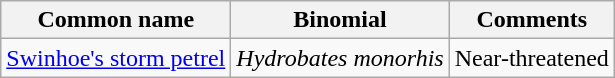<table class="wikitable">
<tr>
<th>Common name</th>
<th>Binomial</th>
<th>Comments</th>
</tr>
<tr>
<td><a href='#'>Swinhoe's storm petrel</a></td>
<td><em>Hydrobates monorhis</em></td>
<td>Near-threatened</td>
</tr>
</table>
